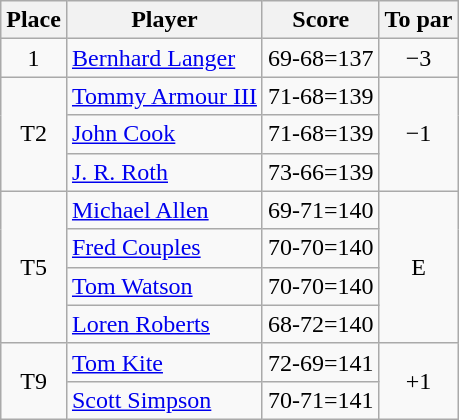<table class="wikitable">
<tr>
<th>Place</th>
<th>Player</th>
<th>Score</th>
<th>To par</th>
</tr>
<tr>
<td align=center>1</td>
<td> <a href='#'>Bernhard Langer</a></td>
<td>69-68=137</td>
<td align=center>−3</td>
</tr>
<tr>
<td rowspan=3 align=center>T2</td>
<td> <a href='#'>Tommy Armour III</a></td>
<td>71-68=139</td>
<td rowspan=3 align=center>−1</td>
</tr>
<tr>
<td> <a href='#'>John Cook</a></td>
<td>71-68=139</td>
</tr>
<tr>
<td> <a href='#'>J. R. Roth</a></td>
<td>73-66=139</td>
</tr>
<tr>
<td rowspan=4 align=center>T5</td>
<td> <a href='#'>Michael Allen</a></td>
<td>69-71=140</td>
<td rowspan=4 align=center>E</td>
</tr>
<tr>
<td> <a href='#'>Fred Couples</a></td>
<td>70-70=140</td>
</tr>
<tr>
<td> <a href='#'>Tom Watson</a></td>
<td>70-70=140</td>
</tr>
<tr>
<td> <a href='#'>Loren Roberts</a></td>
<td>68-72=140</td>
</tr>
<tr>
<td rowspan=2 align=center>T9</td>
<td> <a href='#'>Tom Kite</a></td>
<td>72-69=141</td>
<td rowspan=2 align=center>+1</td>
</tr>
<tr>
<td> <a href='#'>Scott Simpson</a></td>
<td>70-71=141</td>
</tr>
</table>
